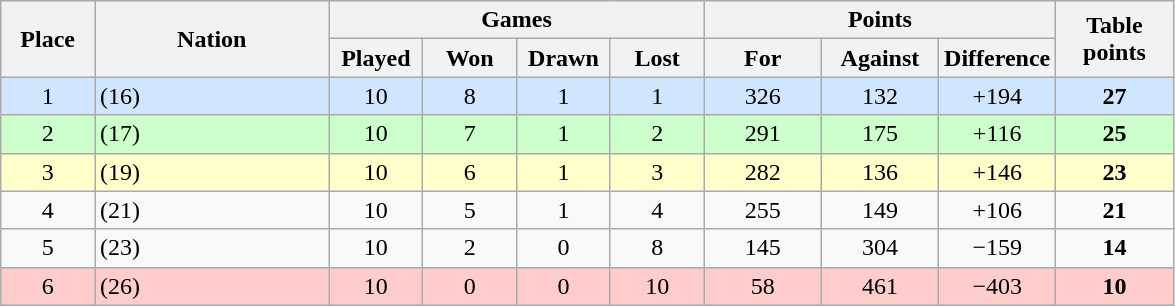<table class="wikitable" style="text-align:center">
<tr>
<th rowspan=2 width="8%">Place</th>
<th rowspan=2 width="20%">Nation</th>
<th colspan=4 width="32%">Games</th>
<th colspan=3 width="30%">Points</th>
<th rowspan=2 width="10%">Table<br>points</th>
</tr>
<tr>
<th width="8%">Played</th>
<th width="8%">Won</th>
<th width="8%">Drawn</th>
<th width="8%">Lost</th>
<th width="10%">For</th>
<th width="10%">Against</th>
<th width="10%">Difference</th>
</tr>
<tr bgcolor="#D0E6FF">
<td>1</td>
<td align=left> (16)</td>
<td>10</td>
<td>8</td>
<td>1</td>
<td>1</td>
<td>326</td>
<td>132</td>
<td>+194</td>
<td><strong>27</strong></td>
</tr>
<tr bgcolor="#ccffcc">
<td>2</td>
<td align=left> (17)</td>
<td>10</td>
<td>7</td>
<td>1</td>
<td>2</td>
<td>291</td>
<td>175</td>
<td>+116</td>
<td><strong>25</strong></td>
</tr>
<tr bgcolor="#ffffcc">
<td>3</td>
<td align=left> (19)</td>
<td>10</td>
<td>6</td>
<td>1</td>
<td>3</td>
<td>282</td>
<td>136</td>
<td>+146</td>
<td><strong>23</strong></td>
</tr>
<tr>
<td>4</td>
<td align=left> (21)</td>
<td>10</td>
<td>5</td>
<td>1</td>
<td>4</td>
<td>255</td>
<td>149</td>
<td>+106</td>
<td><strong>21</strong></td>
</tr>
<tr>
<td>5</td>
<td align=left> (23)</td>
<td>10</td>
<td>2</td>
<td>0</td>
<td>8</td>
<td>145</td>
<td>304</td>
<td>−159</td>
<td><strong>14</strong></td>
</tr>
<tr bgcolor="#ffcccc">
<td>6</td>
<td align=left> (26)</td>
<td>10</td>
<td>0</td>
<td>0</td>
<td>10</td>
<td>58</td>
<td>461</td>
<td>−403</td>
<td><strong>10</strong></td>
</tr>
</table>
